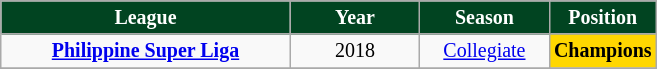<table class="wikitable" style="text-align:center; font-size:10pt;">
<tr style="background: #014421; font-weight:bold;">
<td style="width:14em;color:#FFFFFF">League</td>
<td style="width:6em;color:#FFFFFF">Year</td>
<td style="width:6em;color:#FFFFFF">Season</td>
<td style="width:4em;color:#FFFFFF">Position</td>
</tr>
<tr>
<td><strong><a href='#'>Philippine Super Liga</a></strong></td>
<td>2018</td>
<td align="center"><a href='#'>Collegiate</a></td>
<td bgcolor="gold"><strong>Champions</strong></td>
</tr>
<tr>
</tr>
</table>
